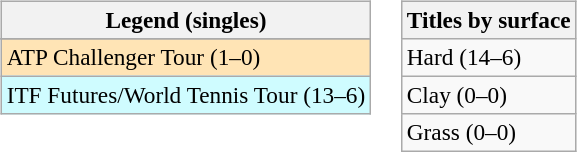<table>
<tr valign=top>
<td><br><table class=wikitable style=font-size:97%>
<tr>
<th>Legend (singles)</th>
</tr>
<tr bgcolor=e5d1cb>
</tr>
<tr bgcolor=moccasin>
<td>ATP Challenger Tour (1–0)</td>
</tr>
<tr bgcolor=cffcff>
<td>ITF Futures/World Tennis Tour (13–6)</td>
</tr>
</table>
</td>
<td><br><table class=wikitable style=font-size:97%>
<tr>
<th>Titles by surface</th>
</tr>
<tr>
<td>Hard (14–6)</td>
</tr>
<tr>
<td>Clay (0–0)</td>
</tr>
<tr>
<td>Grass (0–0)</td>
</tr>
</table>
</td>
</tr>
</table>
